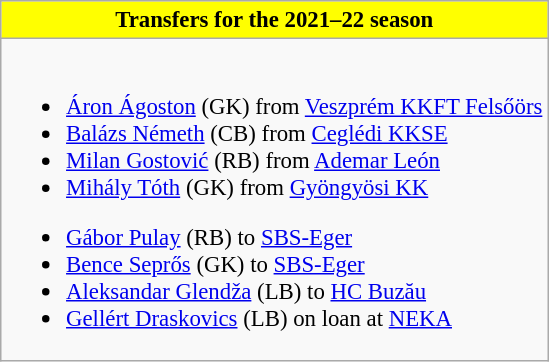<table class="wikitable collapsible collapsed" style="font-size:95%">
<tr>
<th style="color:black; background:yellow"> <strong>Transfers for the 2021–22 season</strong></th>
</tr>
<tr>
<td><br>
<ul><li> <a href='#'>Áron Ágoston</a> (GK) from  <a href='#'>Veszprém KKFT Felsőörs</a></li><li> <a href='#'>Balázs Németh</a> (CB) from  <a href='#'>Ceglédi KKSE</a></li><li> <a href='#'>Milan Gostović</a> (RB) from  <a href='#'>Ademar León</a></li><li> <a href='#'>Mihály Tóth</a> (GK) from  <a href='#'>Gyöngyösi KK</a></li></ul><ul><li> <a href='#'>Gábor Pulay</a> (RB) to  <a href='#'>SBS-Eger</a></li><li> <a href='#'>Bence Seprős</a> (GK) to  <a href='#'>SBS-Eger</a></li><li> <a href='#'>Aleksandar Glendža</a> (LB) to  <a href='#'>HC Buzău</a></li><li> <a href='#'>Gellért Draskovics</a> (LB) on loan at  <a href='#'>NEKA</a></li></ul></td>
</tr>
</table>
